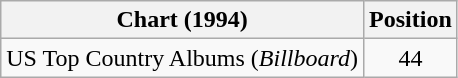<table class="wikitable">
<tr>
<th>Chart (1994)</th>
<th>Position</th>
</tr>
<tr>
<td>US Top Country Albums (<em>Billboard</em>)</td>
<td style="text-align:center;">44</td>
</tr>
</table>
